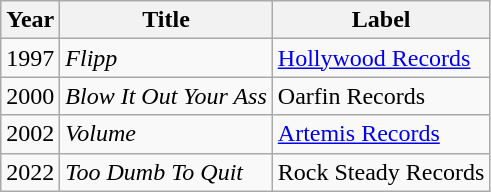<table class="wikitable">
<tr>
<th>Year</th>
<th>Title</th>
<th>Label</th>
</tr>
<tr>
<td>1997</td>
<td><em>Flipp</em></td>
<td><a href='#'>Hollywood Records</a></td>
</tr>
<tr>
<td>2000</td>
<td><em>Blow It Out Your Ass</em></td>
<td>Oarfin Records</td>
</tr>
<tr>
<td>2002</td>
<td><em>Volume</em></td>
<td><a href='#'>Artemis Records</a></td>
</tr>
<tr>
<td>2022</td>
<td><em>Too Dumb To Quit</em></td>
<td>Rock Steady Records</td>
</tr>
</table>
